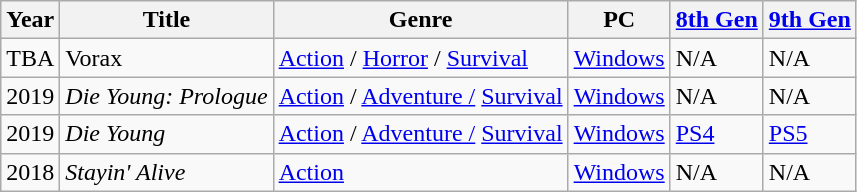<table class="wikitable sortable">
<tr>
<th>Year</th>
<th>Title</th>
<th>Genre</th>
<th>PC</th>
<th><a href='#'>8th Gen</a></th>
<th><a href='#'>9th Gen</a></th>
</tr>
<tr>
<td>TBA</td>
<td>Vorax</td>
<td><a href='#'>Action</a> / <a href='#'>Horror</a> / <a href='#'>Survival</a></td>
<td><a href='#'>Windows</a></td>
<td>N/A</td>
<td>N/A</td>
</tr>
<tr>
<td>2019</td>
<td><em>Die Young: Prologue</em></td>
<td><a href='#'>Action</a> / <a href='#'>Adventure /</a> <a href='#'>Survival</a></td>
<td><a href='#'>Windows</a></td>
<td>N/A</td>
<td>N/A</td>
</tr>
<tr>
<td>2019</td>
<td><em>Die Young</em></td>
<td><a href='#'>Action</a> / <a href='#'>Adventure /</a> <a href='#'>Survival</a></td>
<td><a href='#'>Windows</a></td>
<td><a href='#'>PS4</a></td>
<td><a href='#'>PS5</a></td>
</tr>
<tr>
<td>2018</td>
<td><em>Stayin' Alive</em></td>
<td><a href='#'>Action</a></td>
<td><a href='#'>Windows</a></td>
<td>N/A</td>
<td>N/A</td>
</tr>
</table>
